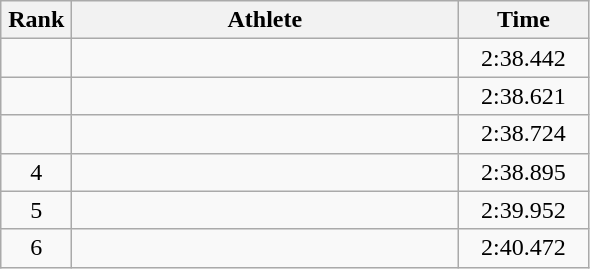<table class=wikitable style="text-align:center">
<tr>
<th width=40>Rank</th>
<th width=250>Athlete</th>
<th width=80>Time</th>
</tr>
<tr>
<td></td>
<td align=left></td>
<td>2:38.442</td>
</tr>
<tr>
<td></td>
<td align=left></td>
<td>2:38.621</td>
</tr>
<tr>
<td></td>
<td align=left></td>
<td>2:38.724</td>
</tr>
<tr>
<td>4</td>
<td align=left></td>
<td>2:38.895</td>
</tr>
<tr>
<td>5</td>
<td align=left></td>
<td>2:39.952</td>
</tr>
<tr>
<td>6</td>
<td align=left></td>
<td>2:40.472</td>
</tr>
</table>
